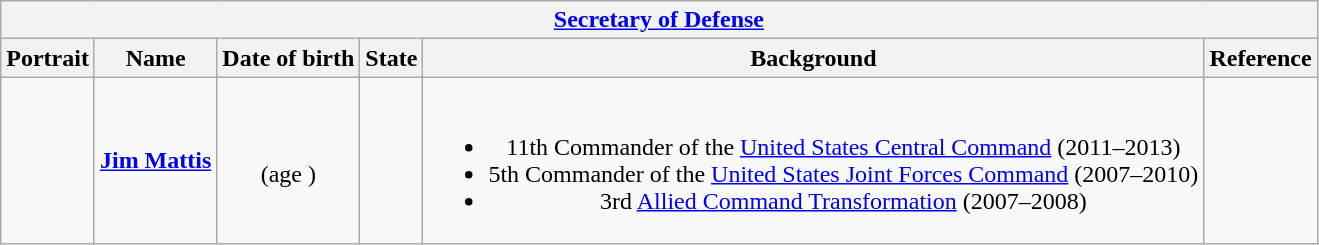<table class="wikitable collapsible" style="text-align:center;">
<tr>
<th colspan="6"><a href='#'>Secretary of Defense</a></th>
</tr>
<tr>
<th>Portrait</th>
<th>Name</th>
<th>Date of birth</th>
<th>State</th>
<th>Background</th>
<th>Reference</th>
</tr>
<tr>
<td></td>
<td><strong><a href='#'>Jim Mattis</a></strong></td>
<td><br>(age )</td>
<td></td>
<td><br><ul><li>11th Commander of the <a href='#'>United States Central Command</a> (2011–2013)</li><li>5th Commander of the <a href='#'>United States Joint Forces Command</a> (2007–2010)</li><li>3rd <a href='#'>Allied Command Transformation</a> (2007–2008)</li></ul></td>
<td></td>
</tr>
</table>
